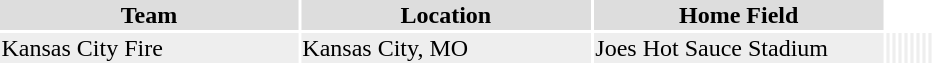<table width=625>
<tr style="background:#ddd;">
<th width=34%><strong>Team</strong></th>
<th width=33%><strong>Location</strong></th>
<th width=33%><strong>Home Field</strong></th>
</tr>
<tr style="background:#eee;">
<td>Kansas City Fire</td>
<td>Kansas City, MO</td>
<td>Joes Hot Sauce Stadium</td>
<td></td>
<td></td>
<td></td>
<td></td>
<td></td>
<td></td>
<td></td>
<td></td>
</tr>
</table>
